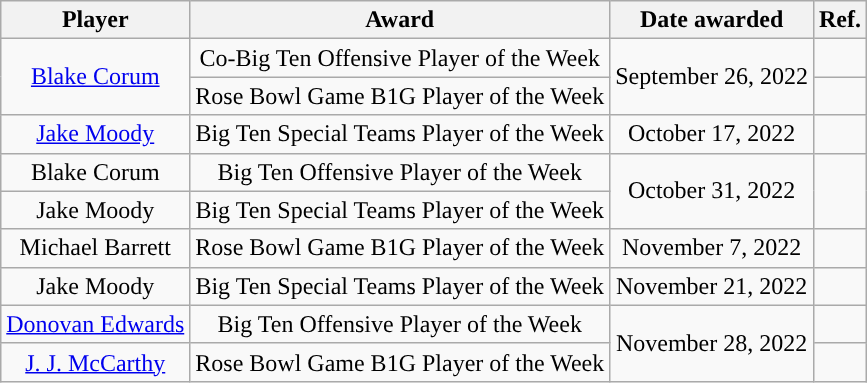<table class="wikitable sortable sortable" style="text-align: center">
<tr align=center>
<th>Player</th>
<th>Award</th>
<th>Date awarded</th>
<th>Ref.</th>
</tr>
<tr>
<td rowspan="2"><a href='#'>Blake Corum</a></td>
<td>Co-Big Ten Offensive Player of the Week</td>
<td rowspan="2">September 26, 2022</td>
<td></td>
</tr>
<tr>
<td>Rose Bowl Game B1G Player of the Week</td>
<td></td>
</tr>
<tr>
<td><a href='#'>Jake Moody</a></td>
<td>Big Ten Special Teams Player of the Week</td>
<td>October 17, 2022</td>
<td></td>
</tr>
<tr>
<td>Blake Corum</td>
<td>Big Ten Offensive Player of the Week</td>
<td rowspan="2">October 31, 2022</td>
<td rowspan="2"></td>
</tr>
<tr>
<td>Jake Moody</td>
<td>Big Ten Special Teams Player of the Week</td>
</tr>
<tr>
<td>Michael Barrett</td>
<td>Rose Bowl Game B1G Player of the Week</td>
<td>November 7, 2022</td>
<td></td>
</tr>
<tr>
<td>Jake Moody</td>
<td>Big Ten Special Teams Player of the Week</td>
<td>November 21, 2022</td>
<td></td>
</tr>
<tr>
<td><a href='#'>Donovan Edwards</a></td>
<td>Big Ten Offensive Player of the Week</td>
<td rowspan="2">November 28, 2022</td>
<td></td>
</tr>
<tr>
<td><a href='#'>J. J. McCarthy</a></td>
<td>Rose Bowl Game B1G Player of the Week</td>
<td></td>
</tr>
</table>
